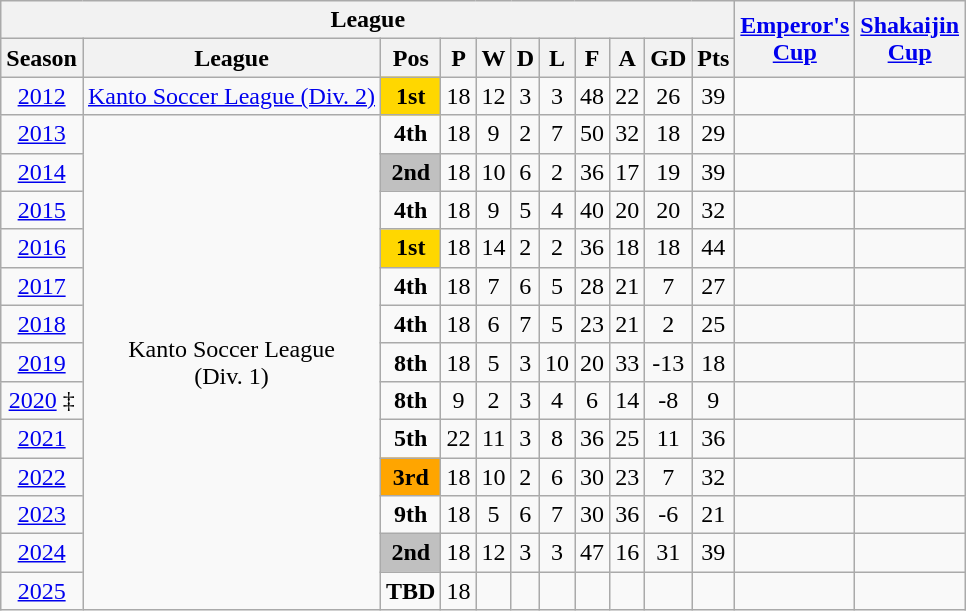<table class="wikitable" style="text-align:center;">
<tr>
<th colspan="11">League</th>
<th rowspan="2"><a href='#'>Emperor's<br>Cup</a></th>
<th rowspan="2"r><a href='#'>Shakaijin <br> Cup</a></th>
</tr>
<tr>
<th>Season</th>
<th>League</th>
<th>Pos</th>
<th>P</th>
<th>W</th>
<th>D</th>
<th>L</th>
<th>F</th>
<th>A</th>
<th>GD</th>
<th>Pts</th>
</tr>
<tr>
<td><a href='#'>2012</a></td>
<td><a href='#'>Kanto Soccer League (Div. 2)</a></td>
<td bgcolor=gold><strong>1st</strong></td>
<td>18</td>
<td>12</td>
<td>3</td>
<td>3</td>
<td>48</td>
<td>22</td>
<td>26</td>
<td>39</td>
<td></td>
<td></td>
</tr>
<tr>
<td><a href='#'>2013</a></td>
<td rowspan="13">Kanto Soccer League<br>(Div. 1)</td>
<td><strong>4th</strong></td>
<td>18</td>
<td>9</td>
<td>2</td>
<td>7</td>
<td>50</td>
<td>32</td>
<td>18</td>
<td>29</td>
<td></td>
<td></td>
</tr>
<tr>
<td><a href='#'>2014</a></td>
<td bgcolor=silver><strong>2nd</strong></td>
<td>18</td>
<td>10</td>
<td>6</td>
<td>2</td>
<td>36</td>
<td>17</td>
<td>19</td>
<td>39</td>
<td></td>
<td></td>
</tr>
<tr>
<td><a href='#'>2015</a></td>
<td><strong>4th</strong></td>
<td>18</td>
<td>9</td>
<td>5</td>
<td>4</td>
<td>40</td>
<td>20</td>
<td>20</td>
<td>32</td>
<td></td>
<td></td>
</tr>
<tr>
<td><a href='#'>2016</a></td>
<td bgcolor=gold><strong>1st</strong></td>
<td>18</td>
<td>14</td>
<td>2</td>
<td>2</td>
<td>36</td>
<td>18</td>
<td>18</td>
<td>44</td>
<td></td>
<td></td>
</tr>
<tr>
<td><a href='#'>2017</a></td>
<td><strong>4th</strong></td>
<td>18</td>
<td>7</td>
<td>6</td>
<td>5</td>
<td>28</td>
<td>21</td>
<td>7</td>
<td>27</td>
<td></td>
<td></td>
</tr>
<tr>
<td><a href='#'>2018</a></td>
<td><strong>4th</strong></td>
<td>18</td>
<td>6</td>
<td>7</td>
<td>5</td>
<td>23</td>
<td>21</td>
<td>2</td>
<td>25</td>
<td></td>
<td></td>
</tr>
<tr>
<td><a href='#'>2019</a></td>
<td><strong>8th</strong></td>
<td>18</td>
<td>5</td>
<td>3</td>
<td>10</td>
<td>20</td>
<td>33</td>
<td>-13</td>
<td>18</td>
<td></td>
<td></td>
</tr>
<tr>
<td><a href='#'>2020</a> ‡</td>
<td><strong>8th</strong></td>
<td>9</td>
<td>2</td>
<td>3</td>
<td>4</td>
<td>6</td>
<td>14</td>
<td>-8</td>
<td>9</td>
<td></td>
<td></td>
</tr>
<tr>
<td><a href='#'>2021</a></td>
<td><strong>5th</strong></td>
<td>22</td>
<td>11</td>
<td>3</td>
<td>8</td>
<td>36</td>
<td>25</td>
<td>11</td>
<td>36</td>
<td></td>
<td></td>
</tr>
<tr>
<td><a href='#'>2022</a></td>
<td bgcolor=orange><strong>3rd</strong></td>
<td>18</td>
<td>10</td>
<td>2</td>
<td>6</td>
<td>30</td>
<td>23</td>
<td>7</td>
<td>32</td>
<td></td>
<td></td>
</tr>
<tr>
<td><a href='#'>2023</a></td>
<td><strong>9th</strong></td>
<td>18</td>
<td>5</td>
<td>6</td>
<td>7</td>
<td>30</td>
<td>36</td>
<td>-6</td>
<td>21</td>
<td></td>
<td></td>
</tr>
<tr>
<td><a href='#'>2024</a></td>
<td bgcolor=silver><strong>2nd</strong></td>
<td>18</td>
<td>12</td>
<td>3</td>
<td>3</td>
<td>47</td>
<td>16</td>
<td>31</td>
<td>39</td>
<td></td>
<td></td>
</tr>
<tr>
<td><a href='#'>2025</a></td>
<td><strong>TBD</strong></td>
<td>18</td>
<td></td>
<td></td>
<td></td>
<td></td>
<td></td>
<td></td>
<td></td>
<td></td>
<td></td>
</tr>
</table>
